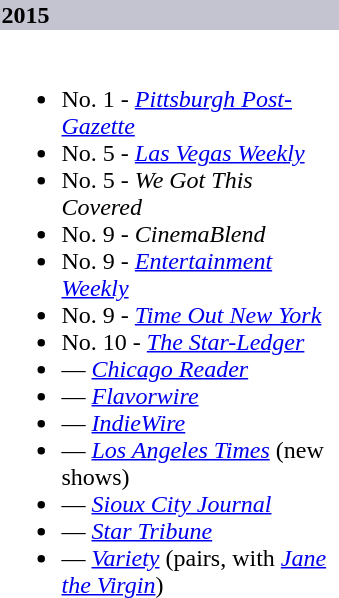<table class="collapsible collapsed">
<tr>
<th style="width:14em; background:#C4C3D0; text-align:left">2015</th>
</tr>
<tr>
<td colspan=><br><ul><li>No. 1 - <em><a href='#'>Pittsburgh Post-Gazette</a></em></li><li>No. 5 - <em><a href='#'>Las Vegas Weekly</a></em></li><li>No. 5 - <em>We Got This Covered</em></li><li>No. 9 - <em>CinemaBlend</em></li><li>No. 9 - <em><a href='#'>Entertainment Weekly</a></em></li><li>No. 9 - <em><a href='#'>Time Out New York</a></em></li><li>No. 10 - <em><a href='#'>The Star-Ledger</a></em></li><li>— <em><a href='#'>Chicago Reader</a></em></li><li>— <em><a href='#'>Flavorwire</a></em></li><li>— <em><a href='#'>IndieWire</a></em></li><li>— <em><a href='#'>Los Angeles Times</a></em> (new shows)</li><li>— <em><a href='#'>Sioux City Journal</a></em></li><li>— <em><a href='#'>Star Tribune</a></em></li><li>— <em><a href='#'>Variety</a></em> (pairs, with <em><a href='#'>Jane the Virgin</a></em>)</li></ul></td>
</tr>
</table>
